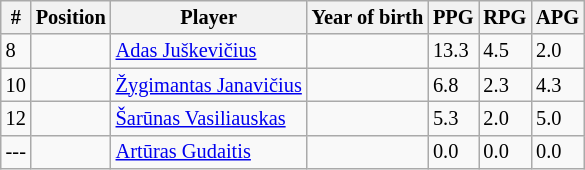<table class="wikitable" style="font-size:85%">
<tr>
<th>#</th>
<th>Position</th>
<th>Player</th>
<th>Year of birth</th>
<th>PPG</th>
<th>RPG</th>
<th>APG</th>
</tr>
<tr>
<td>8</td>
<td></td>
<td><a href='#'>Adas Juškevičius</a></td>
<td></td>
<td><span>13.3</span></td>
<td><span>4.5</span></td>
<td><span>2.0</span></td>
</tr>
<tr>
<td>10</td>
<td></td>
<td><a href='#'>Žygimantas Janavičius</a></td>
<td></td>
<td><span>6.8</span></td>
<td><span>2.3</span></td>
<td><span>4.3</span></td>
</tr>
<tr>
<td>12</td>
<td></td>
<td><a href='#'>Šarūnas Vasiliauskas</a></td>
<td></td>
<td><span>5.3</span></td>
<td><span>2.0</span></td>
<td><span>5.0</span></td>
</tr>
<tr>
<td>---</td>
<td></td>
<td><a href='#'>Artūras Gudaitis</a></td>
<td></td>
<td><span>0.0</span></td>
<td><span>0.0</span></td>
<td><span>0.0</span></td>
</tr>
</table>
